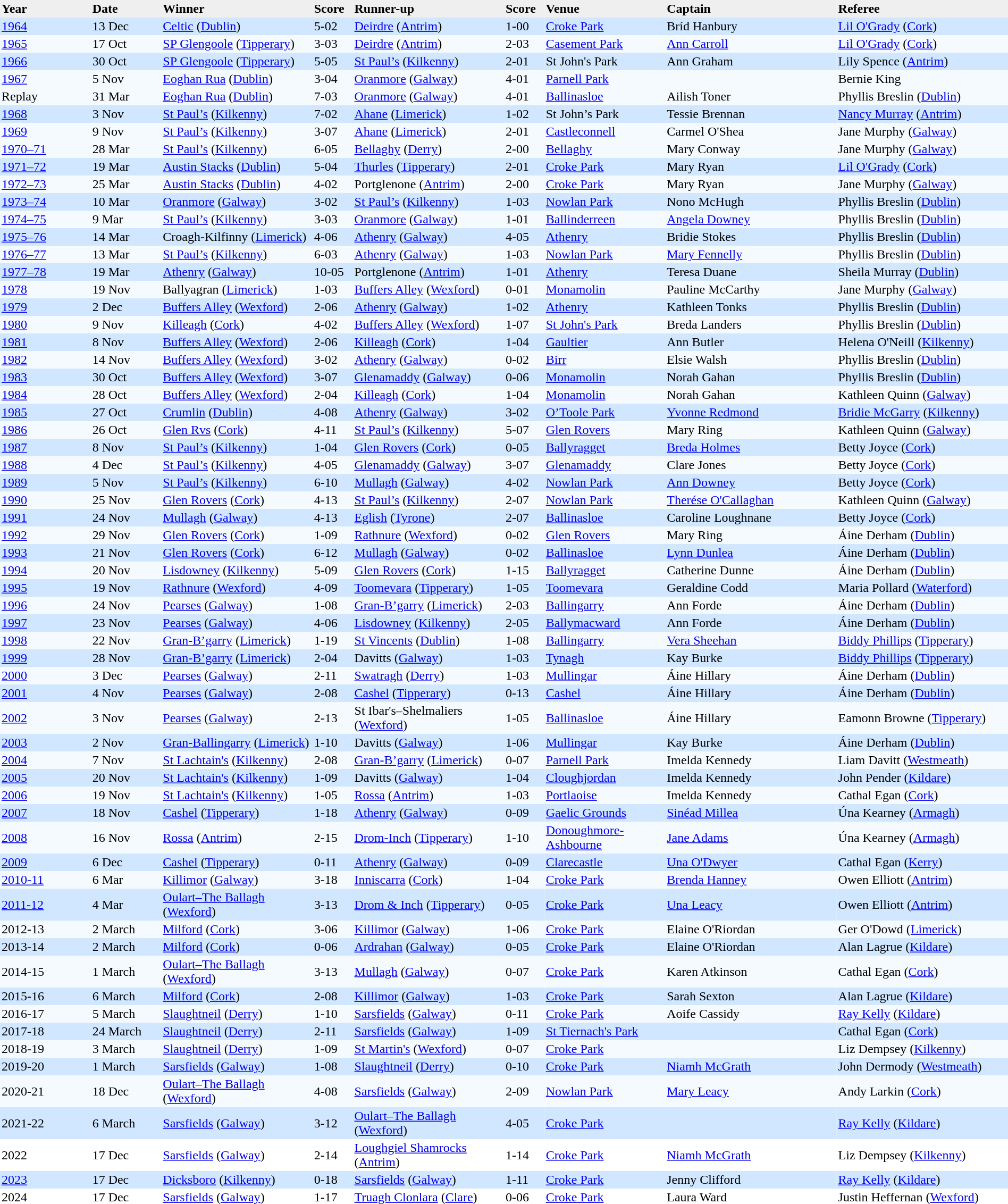<table cellpadding="2" cellspacing="4"  style="width:100%; border-collapse:collapse;">
<tr style="text-align:left; background:#efefef;">
<th width=9%>Year</th>
<th width=7%>Date</th>
<th width=15%>Winner</th>
<th width=4%>Score</th>
<th width=15%>Runner-up</th>
<th width=4%>Score</th>
<th width=12%>Venue</th>
<th width=17%>Captain</th>
<th width=20%>Referee</th>
</tr>
<tr style="background:#d0e7ff;">
<td><a href='#'>1964</a></td>
<td>13 Dec</td>
<td><a href='#'>Celtic</a> (<a href='#'>Dublin</a>)</td>
<td>5-02</td>
<td><a href='#'>Deirdre</a> (<a href='#'>Antrim</a>)</td>
<td>1-00</td>
<td><a href='#'>Croke Park</a></td>
<td>Bríd Hanbury</td>
<td><a href='#'>Lil O'Grady</a> (<a href='#'>Cork</a>)</td>
</tr>
<tr style="background:#f5faff;">
<td><a href='#'>1965</a></td>
<td>17 Oct</td>
<td><a href='#'>SP Glengoole</a> (<a href='#'>Tipperary</a>)</td>
<td>3-03</td>
<td><a href='#'>Deirdre</a> (<a href='#'>Antrim</a>)</td>
<td>2-03</td>
<td><a href='#'>Casement Park</a></td>
<td><a href='#'>Ann Carroll</a></td>
<td><a href='#'>Lil O'Grady</a> (<a href='#'>Cork</a>)</td>
</tr>
<tr style="background:#d0e7ff;">
<td><a href='#'>1966</a></td>
<td>30 Oct</td>
<td><a href='#'>SP Glengoole</a> (<a href='#'>Tipperary</a>)</td>
<td>5-05</td>
<td><a href='#'>St Paul’s</a> (<a href='#'>Kilkenny</a>)</td>
<td>2-01</td>
<td>St John's Park</td>
<td>Ann Graham</td>
<td>Lily Spence (<a href='#'>Antrim</a>)</td>
</tr>
<tr style="background:#f5faff;">
<td><a href='#'>1967</a></td>
<td>5 Nov</td>
<td><a href='#'>Eoghan Rua</a> (<a href='#'>Dublin</a>)</td>
<td>3-04</td>
<td><a href='#'>Oranmore</a> (<a href='#'>Galway</a>)</td>
<td>4-01</td>
<td><a href='#'>Parnell Park</a></td>
<td></td>
<td>Bernie King</td>
</tr>
<tr style="background:#f5faff;">
<td>Replay</td>
<td>31 Mar</td>
<td><a href='#'>Eoghan Rua</a> (<a href='#'>Dublin</a>)</td>
<td>7-03</td>
<td><a href='#'>Oranmore</a> (<a href='#'>Galway</a>)</td>
<td>4-01</td>
<td><a href='#'>Ballinasloe</a></td>
<td>Ailish Toner</td>
<td>Phyllis Breslin (<a href='#'>Dublin</a>)</td>
</tr>
<tr style="background:#d0e7ff;">
<td><a href='#'>1968</a></td>
<td>3 Nov</td>
<td><a href='#'>St Paul’s</a> (<a href='#'>Kilkenny</a>)</td>
<td>7-02</td>
<td><a href='#'>Ahane</a> (<a href='#'>Limerick</a>)</td>
<td>1-02</td>
<td>St John’s Park</td>
<td>Tessie Brennan</td>
<td><a href='#'>Nancy Murray</a> (<a href='#'>Antrim</a>)</td>
</tr>
<tr style="background:#f5faff;">
<td><a href='#'>1969</a></td>
<td>9 Nov</td>
<td><a href='#'>St Paul’s</a> (<a href='#'>Kilkenny</a>)</td>
<td>3-07</td>
<td><a href='#'>Ahane</a> (<a href='#'>Limerick</a>)</td>
<td>2-01</td>
<td><a href='#'>Castleconnell</a></td>
<td>Carmel O'Shea</td>
<td>Jane Murphy (<a href='#'>Galway</a>)</td>
</tr>
<tr style="background:#f5faff;">
<td><a href='#'>1970–71</a></td>
<td>28 Mar</td>
<td><a href='#'>St Paul’s</a> (<a href='#'>Kilkenny</a>)</td>
<td>6-05</td>
<td><a href='#'>Bellaghy</a> (<a href='#'>Derry</a>)</td>
<td>2-00</td>
<td><a href='#'>Bellaghy</a></td>
<td>Mary Conway</td>
<td>Jane Murphy (<a href='#'>Galway</a>)</td>
</tr>
<tr style="background:#d0e7ff;">
<td><a href='#'>1971–72</a></td>
<td>19 Mar</td>
<td><a href='#'>Austin Stacks</a> (<a href='#'>Dublin</a>)</td>
<td>5-04</td>
<td><a href='#'>Thurles</a> (<a href='#'>Tipperary</a>)</td>
<td>2-01</td>
<td><a href='#'>Croke Park</a></td>
<td>Mary Ryan</td>
<td><a href='#'>Lil O'Grady</a> (<a href='#'>Cork</a>)</td>
</tr>
<tr style="background:#f5faff;">
<td><a href='#'>1972–73</a></td>
<td>25 Mar</td>
<td><a href='#'>Austin Stacks</a> (<a href='#'>Dublin</a>)</td>
<td>4-02</td>
<td>Portglenone (<a href='#'>Antrim</a>)</td>
<td>2-00</td>
<td><a href='#'>Croke Park</a></td>
<td>Mary Ryan</td>
<td>Jane Murphy (<a href='#'>Galway</a>)</td>
</tr>
<tr style="background:#d0e7ff;">
<td><a href='#'>1973–74</a></td>
<td>10 Mar</td>
<td><a href='#'>Oranmore</a> (<a href='#'>Galway</a>)</td>
<td>3-02</td>
<td><a href='#'>St Paul’s</a> (<a href='#'>Kilkenny</a>)</td>
<td>1-03</td>
<td><a href='#'>Nowlan Park</a></td>
<td>Nono McHugh</td>
<td>Phyllis Breslin (<a href='#'>Dublin</a>)</td>
</tr>
<tr style="background:#f5faff;">
<td><a href='#'>1974–75</a></td>
<td>9 Mar</td>
<td><a href='#'>St Paul’s</a> (<a href='#'>Kilkenny</a>)</td>
<td>3-03</td>
<td><a href='#'>Oranmore</a> (<a href='#'>Galway</a>)</td>
<td>1-01</td>
<td><a href='#'>Ballinderreen</a></td>
<td><a href='#'>Angela Downey</a></td>
<td>Phyllis Breslin (<a href='#'>Dublin</a>)</td>
</tr>
<tr style="background:#d0e7ff;">
<td><a href='#'>1975–76</a></td>
<td>14 Mar</td>
<td>Croagh-Kilfinny (<a href='#'>Limerick</a>)</td>
<td>4-06</td>
<td><a href='#'>Athenry</a> (<a href='#'>Galway</a>)</td>
<td>4-05</td>
<td><a href='#'>Athenry</a></td>
<td>Bridie Stokes</td>
<td>Phyllis Breslin (<a href='#'>Dublin</a>)</td>
</tr>
<tr style="background:#f5faff;">
<td><a href='#'>1976–77</a></td>
<td>13 Mar</td>
<td><a href='#'>St Paul’s</a> (<a href='#'>Kilkenny</a>)</td>
<td>6-03</td>
<td><a href='#'>Athenry</a> (<a href='#'>Galway</a>)</td>
<td>1-03</td>
<td><a href='#'>Nowlan Park</a></td>
<td><a href='#'>Mary Fennelly</a></td>
<td>Phyllis Breslin (<a href='#'>Dublin</a>)</td>
</tr>
<tr style="background:#d0e7ff;">
<td><a href='#'>1977–78</a></td>
<td>19 Mar</td>
<td><a href='#'>Athenry</a> (<a href='#'>Galway</a>)</td>
<td>10-05</td>
<td>Portglenone (<a href='#'>Antrim</a>)</td>
<td>1-01</td>
<td><a href='#'>Athenry</a></td>
<td>Teresa Duane</td>
<td>Sheila Murray (<a href='#'>Dublin</a>)</td>
</tr>
<tr style="background:#f5faff;">
<td><a href='#'>1978</a></td>
<td>19 Nov</td>
<td>Ballyagran  (<a href='#'>Limerick</a>)</td>
<td>1-03</td>
<td><a href='#'>Buffers Alley</a> (<a href='#'>Wexford</a>)</td>
<td>0-01</td>
<td><a href='#'>Monamolin</a></td>
<td>Pauline McCarthy</td>
<td>Jane Murphy (<a href='#'>Galway</a>)</td>
</tr>
<tr style="background:#d0e7ff;">
<td><a href='#'>1979</a></td>
<td>2 Dec</td>
<td><a href='#'>Buffers Alley</a> (<a href='#'>Wexford</a>)</td>
<td>2-06</td>
<td><a href='#'>Athenry</a> (<a href='#'>Galway</a>)</td>
<td>1-02</td>
<td><a href='#'>Athenry</a></td>
<td>Kathleen Tonks</td>
<td>Phyllis Breslin (<a href='#'>Dublin</a>)</td>
</tr>
<tr style="background:#f5faff;">
<td><a href='#'>1980</a></td>
<td>9 Nov</td>
<td><a href='#'>Killeagh</a> (<a href='#'>Cork</a>)</td>
<td>4-02</td>
<td><a href='#'>Buffers Alley</a> (<a href='#'>Wexford</a>)</td>
<td>1-07</td>
<td><a href='#'>St John's Park</a></td>
<td>Breda Landers</td>
<td>Phyllis Breslin (<a href='#'>Dublin</a>)</td>
</tr>
<tr style="background:#d0e7ff;">
<td><a href='#'>1981</a></td>
<td>8 Nov</td>
<td><a href='#'>Buffers Alley</a> (<a href='#'>Wexford</a>)</td>
<td>2-06</td>
<td><a href='#'>Killeagh</a> (<a href='#'>Cork</a>)</td>
<td>1-04</td>
<td><a href='#'>Gaultier</a></td>
<td>Ann Butler</td>
<td>Helena O'Neill (<a href='#'>Kilkenny</a>)</td>
</tr>
<tr style="background:#f5faff;">
<td><a href='#'>1982</a></td>
<td>14 Nov</td>
<td><a href='#'>Buffers Alley</a> (<a href='#'>Wexford</a>)</td>
<td>3-02</td>
<td><a href='#'>Athenry</a> (<a href='#'>Galway</a>)</td>
<td>0-02</td>
<td><a href='#'>Birr</a></td>
<td>Elsie Walsh</td>
<td>Phyllis Breslin (<a href='#'>Dublin</a>)</td>
</tr>
<tr style="background:#d0e7ff;">
<td><a href='#'>1983</a></td>
<td>30 Oct</td>
<td><a href='#'>Buffers Alley</a> (<a href='#'>Wexford</a>)</td>
<td>3-07</td>
<td><a href='#'>Glenamaddy</a> (<a href='#'>Galway</a>)</td>
<td>0-06</td>
<td><a href='#'>Monamolin</a></td>
<td>Norah Gahan</td>
<td>Phyllis Breslin (<a href='#'>Dublin</a>)</td>
</tr>
<tr style="background:#f5faff;">
<td><a href='#'>1984</a></td>
<td>28 Oct</td>
<td><a href='#'>Buffers Alley</a> (<a href='#'>Wexford</a>)</td>
<td>2-04</td>
<td><a href='#'>Killeagh</a> (<a href='#'>Cork</a>)</td>
<td>1-04</td>
<td><a href='#'>Monamolin</a></td>
<td>Norah Gahan</td>
<td>Kathleen Quinn (<a href='#'>Galway</a>)</td>
</tr>
<tr style="background:#d0e7ff;">
<td><a href='#'>1985</a></td>
<td>27 Oct</td>
<td><a href='#'>Crumlin</a> (<a href='#'>Dublin</a>)</td>
<td>4-08</td>
<td><a href='#'>Athenry</a> (<a href='#'>Galway</a>)</td>
<td>3-02</td>
<td><a href='#'>O’Toole Park</a></td>
<td><a href='#'>Yvonne Redmond</a></td>
<td><a href='#'>Bridie McGarry</a> (<a href='#'>Kilkenny</a>)</td>
</tr>
<tr style="background:#f5faff;">
<td><a href='#'>1986</a></td>
<td>26 Oct</td>
<td><a href='#'>Glen Rvs</a> (<a href='#'>Cork</a>)</td>
<td>4-11</td>
<td><a href='#'>St Paul’s</a> (<a href='#'>Kilkenny</a>)</td>
<td>5-07</td>
<td><a href='#'>Glen Rovers</a></td>
<td>Mary Ring</td>
<td>Kathleen Quinn (<a href='#'>Galway</a>)</td>
</tr>
<tr style="background:#d0e7ff;">
<td><a href='#'>1987</a></td>
<td>8 Nov</td>
<td><a href='#'>St Paul’s</a> (<a href='#'>Kilkenny</a>)</td>
<td>1-04</td>
<td><a href='#'>Glen Rovers</a> (<a href='#'>Cork</a>)</td>
<td>0-05</td>
<td><a href='#'>Ballyragget</a></td>
<td><a href='#'>Breda Holmes</a></td>
<td>Betty Joyce (<a href='#'>Cork</a>)</td>
</tr>
<tr style="background:#f5faff;">
<td><a href='#'>1988</a></td>
<td>4 Dec</td>
<td><a href='#'>St Paul’s</a> (<a href='#'>Kilkenny</a>)</td>
<td>4-05</td>
<td><a href='#'>Glenamaddy</a> (<a href='#'>Galway</a>)</td>
<td>3-07</td>
<td><a href='#'>Glenamaddy</a></td>
<td>Clare Jones</td>
<td>Betty Joyce (<a href='#'>Cork</a>)</td>
</tr>
<tr style="background:#d0e7ff;">
<td><a href='#'>1989</a></td>
<td>5 Nov</td>
<td><a href='#'>St Paul’s</a> (<a href='#'>Kilkenny</a>)</td>
<td>6-10</td>
<td><a href='#'>Mullagh</a> (<a href='#'>Galway</a>)</td>
<td>4-02</td>
<td><a href='#'>Nowlan Park</a></td>
<td><a href='#'>Ann Downey</a></td>
<td>Betty Joyce (<a href='#'>Cork</a>)</td>
</tr>
<tr style="background:#f5faff;">
<td><a href='#'>1990</a></td>
<td>25 Nov</td>
<td><a href='#'>Glen Rovers</a> (<a href='#'>Cork</a>)</td>
<td>4-13</td>
<td><a href='#'>St Paul’s</a> (<a href='#'>Kilkenny</a>)</td>
<td>2-07</td>
<td><a href='#'>Nowlan Park</a></td>
<td><a href='#'>Therése O'Callaghan</a></td>
<td>Kathleen Quinn (<a href='#'>Galway</a>)</td>
</tr>
<tr style="background:#d0e7ff;">
<td><a href='#'>1991</a></td>
<td>24 Nov</td>
<td><a href='#'>Mullagh</a> (<a href='#'>Galway</a>)</td>
<td>4-13</td>
<td><a href='#'>Eglish</a> (<a href='#'>Tyrone</a>)</td>
<td>2-07</td>
<td><a href='#'>Ballinasloe</a></td>
<td>Caroline Loughnane</td>
<td>Betty Joyce (<a href='#'>Cork</a>)</td>
</tr>
<tr style="background:#f5faff;">
<td><a href='#'>1992</a></td>
<td>29 Nov</td>
<td><a href='#'>Glen Rovers</a> (<a href='#'>Cork</a>)</td>
<td>1-09</td>
<td><a href='#'>Rathnure</a> (<a href='#'>Wexford</a>)</td>
<td>0-02</td>
<td><a href='#'>Glen Rovers</a></td>
<td>Mary Ring</td>
<td>Áine Derham (<a href='#'>Dublin</a>)</td>
</tr>
<tr style="background:#d0e7ff;">
<td><a href='#'>1993</a></td>
<td>21 Nov</td>
<td><a href='#'>Glen Rovers</a> (<a href='#'>Cork</a>)</td>
<td>6-12</td>
<td><a href='#'>Mullagh</a> (<a href='#'>Galway</a>)</td>
<td>0-02</td>
<td><a href='#'>Ballinasloe</a></td>
<td><a href='#'>Lynn Dunlea</a></td>
<td>Áine Derham (<a href='#'>Dublin</a>)</td>
</tr>
<tr style="background:#f5faff;">
<td><a href='#'>1994</a></td>
<td>20 Nov</td>
<td><a href='#'>Lisdowney</a> (<a href='#'>Kilkenny</a>)</td>
<td>5-09</td>
<td><a href='#'>Glen Rovers</a> (<a href='#'>Cork</a>)</td>
<td>1-15</td>
<td><a href='#'>Ballyragget</a></td>
<td>Catherine Dunne</td>
<td>Áine Derham (<a href='#'>Dublin</a>)</td>
</tr>
<tr style="background:#d0e7ff;">
<td><a href='#'>1995</a></td>
<td>19 Nov</td>
<td><a href='#'>Rathnure</a> (<a href='#'>Wexford</a>)</td>
<td>4-09</td>
<td><a href='#'>Toomevara</a> (<a href='#'>Tipperary</a>)</td>
<td>1-05</td>
<td><a href='#'>Toomevara</a></td>
<td>Geraldine Codd</td>
<td>Maria Pollard (<a href='#'>Waterford</a>)</td>
</tr>
<tr style="background:#f5faff;">
<td><a href='#'>1996</a></td>
<td>24 Nov</td>
<td><a href='#'>Pearses</a> (<a href='#'>Galway</a>)</td>
<td>1-08</td>
<td><a href='#'>Gran-B’garry</a> (<a href='#'>Limerick</a>)</td>
<td>2-03</td>
<td><a href='#'>Ballingarry</a></td>
<td>Ann Forde</td>
<td>Áine Derham (<a href='#'>Dublin</a>)</td>
</tr>
<tr style="background:#d0e7ff;">
<td><a href='#'>1997</a></td>
<td>23 Nov</td>
<td><a href='#'>Pearses</a> (<a href='#'>Galway</a>)</td>
<td>4-06</td>
<td><a href='#'>Lisdowney</a> (<a href='#'>Kilkenny</a>)</td>
<td>2-05</td>
<td><a href='#'>Ballymacward</a></td>
<td>Ann Forde</td>
<td>Áine Derham (<a href='#'>Dublin</a>)</td>
</tr>
<tr style="background:#f5faff;">
<td><a href='#'>1998</a></td>
<td>22 Nov</td>
<td><a href='#'>Gran-B’garry</a> (<a href='#'>Limerick</a>)</td>
<td>1-19</td>
<td><a href='#'>St Vincents</a> (<a href='#'>Dublin</a>)</td>
<td>1-08</td>
<td><a href='#'>Ballingarry</a></td>
<td><a href='#'>Vera Sheehan</a></td>
<td><a href='#'>Biddy Phillips</a> (<a href='#'>Tipperary</a>)</td>
</tr>
<tr style="background:#d0e7ff;">
<td><a href='#'>1999</a></td>
<td>28 Nov</td>
<td><a href='#'>Gran-B’garry</a> (<a href='#'>Limerick</a>)</td>
<td>2-04</td>
<td>Davitts (<a href='#'>Galway</a>)</td>
<td>1-03</td>
<td><a href='#'>Tynagh</a></td>
<td>Kay Burke</td>
<td><a href='#'>Biddy Phillips</a> (<a href='#'>Tipperary</a>)</td>
</tr>
<tr style="background:#f5faff;">
<td><a href='#'>2000</a></td>
<td>3 Dec</td>
<td><a href='#'>Pearses</a> (<a href='#'>Galway</a>)</td>
<td>2-11</td>
<td><a href='#'>Swatragh</a> (<a href='#'>Derry</a>)</td>
<td>1-03</td>
<td><a href='#'>Mullingar</a></td>
<td>Áine Hillary</td>
<td>Áine Derham (<a href='#'>Dublin</a>)</td>
</tr>
<tr style="background:#d0e7ff;">
<td><a href='#'>2001</a></td>
<td>4 Nov</td>
<td><a href='#'>Pearses</a> (<a href='#'>Galway</a>)</td>
<td>2-08</td>
<td><a href='#'>Cashel</a> (<a href='#'>Tipperary</a>)</td>
<td>0-13</td>
<td><a href='#'>Cashel</a></td>
<td>Áine Hillary</td>
<td>Áine Derham (<a href='#'>Dublin</a>)</td>
</tr>
<tr style="background:#f5faff;">
<td><a href='#'>2002</a></td>
<td>3 Nov</td>
<td><a href='#'>Pearses</a> (<a href='#'>Galway</a>)</td>
<td>2-13</td>
<td>St Ibar's–Shelmaliers (<a href='#'>Wexford</a>)</td>
<td>1-05</td>
<td><a href='#'>Ballinasloe</a></td>
<td>Áine Hillary</td>
<td>Eamonn Browne (<a href='#'>Tipperary</a>)</td>
</tr>
<tr style="background:#d0e7ff;">
<td><a href='#'>2003</a></td>
<td>2 Nov</td>
<td><a href='#'>Gran-Ballingarry</a> (<a href='#'>Limerick</a>)</td>
<td>1-10</td>
<td>Davitts (<a href='#'>Galway</a>)</td>
<td>1-06</td>
<td><a href='#'>Mullingar</a></td>
<td>Kay Burke</td>
<td>Áine Derham (<a href='#'>Dublin</a>)</td>
</tr>
<tr style="background:#f5faff;">
<td><a href='#'>2004</a></td>
<td>7 Nov</td>
<td><a href='#'>St Lachtain's</a> (<a href='#'>Kilkenny</a>)</td>
<td>2-08</td>
<td><a href='#'>Gran-B’garry</a> (<a href='#'>Limerick</a>)</td>
<td>0-07</td>
<td><a href='#'>Parnell Park</a></td>
<td>Imelda Kennedy</td>
<td>Liam Davitt (<a href='#'>Westmeath</a>)</td>
</tr>
<tr style="background:#d0e7ff;">
<td><a href='#'>2005</a></td>
<td>20 Nov</td>
<td><a href='#'>St Lachtain's</a> (<a href='#'>Kilkenny</a>)</td>
<td>1-09</td>
<td>Davitts (<a href='#'>Galway</a>)</td>
<td>1-04</td>
<td><a href='#'>Cloughjordan</a></td>
<td>Imelda Kennedy</td>
<td>John Pender (<a href='#'>Kildare</a>)</td>
</tr>
<tr style="background:#f5faff;">
<td><a href='#'>2006</a></td>
<td>19 Nov</td>
<td><a href='#'>St Lachtain's</a> (<a href='#'>Kilkenny</a>)</td>
<td>1-05</td>
<td><a href='#'>Rossa</a> (<a href='#'>Antrim</a>)</td>
<td>1-03</td>
<td><a href='#'>Portlaoise</a></td>
<td>Imelda Kennedy</td>
<td>Cathal Egan (<a href='#'>Cork</a>)</td>
</tr>
<tr style="background:#d0e7ff;">
<td><a href='#'>2007</a></td>
<td>18 Nov</td>
<td><a href='#'>Cashel</a> (<a href='#'>Tipperary</a>)</td>
<td>1-18</td>
<td><a href='#'>Athenry</a> (<a href='#'>Galway</a>)</td>
<td>0-09</td>
<td><a href='#'>Gaelic Grounds</a></td>
<td><a href='#'>Sinéad Millea</a></td>
<td>Úna Kearney (<a href='#'>Armagh</a>)</td>
</tr>
<tr style="background:#f5faff;">
<td><a href='#'>2008</a></td>
<td>16 Nov</td>
<td><a href='#'>Rossa</a> (<a href='#'>Antrim</a>)</td>
<td>2-15</td>
<td><a href='#'>Drom-Inch</a> (<a href='#'>Tipperary</a>)</td>
<td>1-10</td>
<td><a href='#'>Donoughmore-Ashbourne</a></td>
<td><a href='#'>Jane Adams</a></td>
<td>Úna Kearney (<a href='#'>Armagh</a>)</td>
</tr>
<tr style="background:#d0e7ff;">
<td><a href='#'>2009</a></td>
<td>6 Dec</td>
<td><a href='#'>Cashel</a> (<a href='#'>Tipperary</a>)</td>
<td>0-11</td>
<td><a href='#'>Athenry</a> (<a href='#'>Galway</a>)</td>
<td>0-09</td>
<td><a href='#'>Clarecastle</a></td>
<td><a href='#'>Una O'Dwyer</a></td>
<td>Cathal Egan (<a href='#'>Kerry</a>)</td>
</tr>
<tr style="background:#f5faff;">
<td><a href='#'>2010-11</a></td>
<td>6 Mar</td>
<td><a href='#'>Killimor</a> (<a href='#'>Galway</a>)</td>
<td>3-18</td>
<td><a href='#'>Inniscarra</a> (<a href='#'>Cork</a>)</td>
<td>1-04</td>
<td><a href='#'>Croke Park</a></td>
<td><a href='#'>Brenda Hanney</a></td>
<td>Owen Elliott (<a href='#'>Antrim</a>)</td>
</tr>
<tr style="background:#d0e7ff;">
<td><a href='#'>2011-12</a></td>
<td>4 Mar</td>
<td><a href='#'>Oulart–The Ballagh</a> (<a href='#'>Wexford</a>)</td>
<td>3-13</td>
<td><a href='#'>Drom & Inch</a> (<a href='#'>Tipperary</a>)</td>
<td>0-05</td>
<td><a href='#'>Croke Park</a></td>
<td><a href='#'>Una Leacy</a></td>
<td>Owen Elliott (<a href='#'>Antrim</a>)</td>
</tr>
<tr style="background:#f5faff;">
<td>2012-13</td>
<td>2 March</td>
<td><a href='#'>Milford</a>  (<a href='#'>Cork</a>)</td>
<td>3-06</td>
<td><a href='#'>Killimor</a>  (<a href='#'>Galway</a>)</td>
<td>1-06</td>
<td><a href='#'>Croke Park</a></td>
<td>Elaine O'Riordan</td>
<td>Ger O'Dowd  (<a href='#'>Limerick</a>)</td>
</tr>
<tr style="background:#d0e7ff;">
<td>2013-14</td>
<td>2 March</td>
<td><a href='#'>Milford</a>  (<a href='#'>Cork</a>)</td>
<td>0-06</td>
<td><a href='#'>Ardrahan</a> (<a href='#'>Galway</a>)</td>
<td>0-05</td>
<td><a href='#'>Croke Park</a></td>
<td>Elaine O'Riordan</td>
<td>Alan Lagrue (<a href='#'>Kildare</a>)</td>
</tr>
<tr style="background:#f5faff;">
<td>2014-15</td>
<td>1 March</td>
<td><a href='#'>Oulart–The Ballagh</a> (<a href='#'>Wexford</a>)</td>
<td>3-13</td>
<td><a href='#'>Mullagh</a> (<a href='#'>Galway</a>)</td>
<td>0-07</td>
<td><a href='#'>Croke Park</a></td>
<td>Karen Atkinson</td>
<td>Cathal Egan (<a href='#'>Cork</a>)</td>
</tr>
<tr style="background:#d0e7ff;">
<td>2015-16</td>
<td>6 March</td>
<td><a href='#'>Milford</a>  (<a href='#'>Cork</a>)</td>
<td>2-08</td>
<td><a href='#'>Killimor</a>  (<a href='#'>Galway</a>)</td>
<td>1-03</td>
<td><a href='#'>Croke Park</a></td>
<td>Sarah Sexton</td>
<td>Alan Lagrue (<a href='#'>Kildare</a>)</td>
</tr>
<tr style="background:#f5faff;">
<td>2016-17</td>
<td>5 March</td>
<td><a href='#'>Slaughtneil</a>  (<a href='#'>Derry</a>)</td>
<td>1-10</td>
<td><a href='#'>Sarsfields</a>  (<a href='#'>Galway</a>)</td>
<td>0-11</td>
<td><a href='#'>Croke Park</a></td>
<td>Aoife Cassidy</td>
<td><a href='#'>Ray Kelly</a> (<a href='#'>Kildare</a>)</td>
</tr>
<tr style="background:#d0e7ff;">
<td>2017-18</td>
<td>24 March</td>
<td><a href='#'>Slaughtneil</a>  (<a href='#'>Derry</a>)</td>
<td>2-11</td>
<td><a href='#'>Sarsfields</a>  (<a href='#'>Galway</a>)</td>
<td>1-09</td>
<td><a href='#'>St Tiernach's Park</a></td>
<td></td>
<td>Cathal Egan (<a href='#'>Cork</a>)</td>
</tr>
<tr style="background:#f5faff;">
<td>2018-19</td>
<td>3 March</td>
<td><a href='#'>Slaughtneil</a>  (<a href='#'>Derry</a>)</td>
<td>1-09</td>
<td><a href='#'>St Martin's</a>  (<a href='#'>Wexford</a>)</td>
<td>0-07</td>
<td><a href='#'>Croke Park</a></td>
<td></td>
<td>Liz Dempsey (<a href='#'>Kilkenny</a>)</td>
</tr>
<tr style="background:#d0e7ff;">
<td>2019-20</td>
<td>1 March</td>
<td><a href='#'>Sarsfields</a>  (<a href='#'>Galway</a>)</td>
<td>1-08</td>
<td><a href='#'>Slaughtneil</a>  (<a href='#'>Derry</a>)</td>
<td>0-10</td>
<td><a href='#'>Croke Park</a></td>
<td><a href='#'>Niamh McGrath</a></td>
<td>John Dermody (<a href='#'>Westmeath</a>)</td>
</tr>
<tr style="background:#f5faff;">
<td>2020-21</td>
<td>18 Dec</td>
<td><a href='#'>Oulart–The Ballagh</a> (<a href='#'>Wexford</a>)</td>
<td>4-08</td>
<td><a href='#'>Sarsfields</a>  (<a href='#'>Galway</a>)</td>
<td>2-09</td>
<td><a href='#'>Nowlan Park</a></td>
<td><a href='#'>Mary Leacy</a></td>
<td>Andy Larkin (<a href='#'>Cork</a>)</td>
</tr>
<tr style="background:#d0e7ff;">
<td>2021-22</td>
<td>6 March</td>
<td><a href='#'>Sarsfields</a>  (<a href='#'>Galway</a>)</td>
<td>3-12</td>
<td><a href='#'>Oulart–The Ballagh</a> (<a href='#'>Wexford</a>)</td>
<td>4-05</td>
<td><a href='#'>Croke Park</a></td>
<td></td>
<td><a href='#'>Ray Kelly</a> (<a href='#'>Kildare</a>)</td>
</tr>
<tr>
<td>2022</td>
<td>17 Dec</td>
<td><a href='#'>Sarsfields</a>  (<a href='#'>Galway</a>)</td>
<td>2-14</td>
<td><a href='#'>Loughgiel Shamrocks</a> (<a href='#'>Antrim</a>)</td>
<td>1-14</td>
<td><a href='#'>Croke Park</a></td>
<td><a href='#'>Niamh McGrath</a></td>
<td>Liz Dempsey (<a href='#'>Kilkenny</a>)</td>
</tr>
<tr style="background:#d0e7ff;">
<td><a href='#'>2023</a></td>
<td>17 Dec</td>
<td><a href='#'>Dicksboro</a> (<a href='#'>Kilkenny</a>)</td>
<td>0-18</td>
<td><a href='#'>Sarsfields</a>  (<a href='#'>Galway</a>)</td>
<td>1-11</td>
<td><a href='#'>Croke Park</a></td>
<td>Jenny Clifford</td>
<td><a href='#'>Ray Kelly</a> (<a href='#'>Kildare</a>)</td>
</tr>
<tr>
<td>2024</td>
<td>17 Dec</td>
<td><a href='#'>Sarsfields</a>  (<a href='#'>Galway</a>)</td>
<td>1-17</td>
<td><a href='#'> Truagh Clonlara</a> (<a href='#'>Clare</a>)</td>
<td>0-06</td>
<td><a href='#'>Croke Park</a></td>
<td>Laura Ward</td>
<td>Justin Heffernan (<a href='#'>Wexford</a>)</td>
</tr>
</table>
